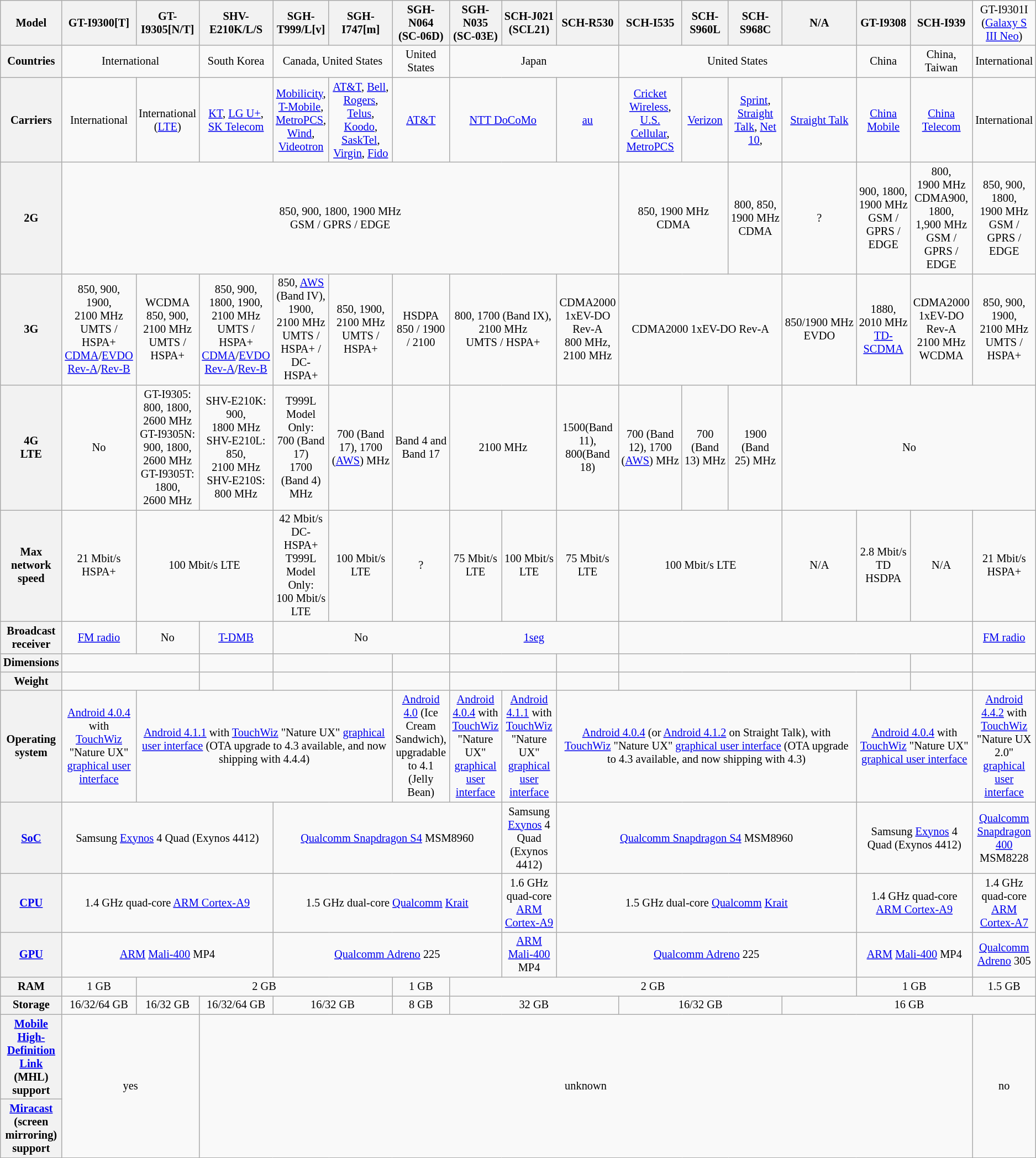<table class="wikitable" style="text-align: center;font-size:85%;">
<tr>
<th>Model</th>
<th>GT-I9300[T]</th>
<th>GT-I9305[N/T]</th>
<th>SHV-E210K/L/S</th>
<th>SGH-T999/L[v]</th>
<th>SGH-I747[m]</th>
<th>SGH-N064<br>(SC-06D)</th>
<th>SGH-N035<br>(SC-03E)</th>
<th>SCH-J021<br>(SCL21)</th>
<th>SCH-R530</th>
<th>SCH-I535</th>
<th>SCH-S960L</th>
<th>SCH-S968C</th>
<th>N/A</th>
<th>GT-I9308</th>
<th>SCH-I939</th>
<td>GT-I9301I <br> (<a href='#'>Galaxy S III Neo</a>)</td>
</tr>
<tr>
<th>Countries</th>
<td colspan="2" style="text-align: center;">International</td>
<td style="text-align: center;">South Korea</td>
<td colspan="2" style="text-align: center;">Canada, United States</td>
<td style="text-align: center;">United States</td>
<td colspan="3" style="text-align: center;">Japan</td>
<td colspan="4" style="text-align: center;">United States</td>
<td style="text-align:center;">China</td>
<td style="text-align:center;">China, Taiwan</td>
<td style="text-align:center;">International</td>
</tr>
<tr>
<th>Carriers</th>
<td style="text-align: center;">International</td>
<td style="text-align: center;">International (<a href='#'>LTE</a>)</td>
<td style="text-align: center;"><a href='#'>KT</a>, <a href='#'>LG U+</a>, <a href='#'>SK Telecom</a></td>
<td style="text-align: center;"><a href='#'>Mobilicity</a>, <a href='#'>T-Mobile</a>, <a href='#'>MetroPCS</a>, <a href='#'>Wind</a>, <a href='#'>Videotron</a></td>
<td style="text-align: center;"><a href='#'>AT&T</a>, <a href='#'>Bell</a>, <a href='#'>Rogers</a>, <a href='#'>Telus</a>, <a href='#'>Koodo</a>, <a href='#'>SaskTel</a>, <a href='#'>Virgin</a>, <a href='#'>Fido</a></td>
<td style="text-align: center;"><a href='#'>AT&T</a></td>
<td colspan="2" style="text-align: center;"><a href='#'>NTT DoCoMo</a></td>
<td style="text-align: center;"><a href='#'>au</a></td>
<td style="text-align: center;"><a href='#'>Cricket Wireless</a>, <a href='#'>U.S. Cellular</a>, <a href='#'>MetroPCS</a></td>
<td style="text-align: center;"><a href='#'>Verizon</a></td>
<td style="text-align: center;"><a href='#'>Sprint</a>, <a href='#'>Straight Talk</a>, <a href='#'>Net 10</a>,</td>
<td style="text-align: center;"><a href='#'>Straight Talk</a></td>
<td style="text-align: center;"><a href='#'>China Mobile</a></td>
<td style="text-align: center;"><a href='#'>China Telecom</a></td>
<td style="text-align: center;">International</td>
</tr>
<tr>
<th>2G</th>
<td colspan="9" style="text-align: center;">850, 900, 1800, 1900 MHz<br>GSM / GPRS / EDGE</td>
<td colspan="2" style="text-align: center;">850, 1900 MHz<br>CDMA</td>
<td style="text-align:center;">800, 850, 1900 MHz<br>CDMA</td>
<td style="text-align: center;">?</td>
<td style="text-align: center;">900, 1800, 1900 MHz<br>GSM / GPRS / EDGE</td>
<td style="text-align: center;">800, 1900 MHz<br>CDMA900, 1800, 1,900 MHz<br>GSM / GPRS / EDGE</td>
<td style="text-align: center;">850, 900, 1800, 1900 MHz<br>GSM / GPRS / EDGE</td>
</tr>
<tr>
<th>3G</th>
<td style="text-align: center;">850, 900, 1900, 2100 MHz<br>UMTS / HSPA+<br><a href='#'>CDMA</a>/<a href='#'>EVDO</a> <a href='#'>Rev-A</a>/<a href='#'>Rev-B</a></td>
<td style="text-align: center;">WCDMA 850, 900, 2100 MHz<br>UMTS / HSPA+</td>
<td style="text-align: center;">850, 900, 1800, 1900, 2100 MHz<br>UMTS / HSPA+<br><a href='#'>CDMA</a>/<a href='#'>EVDO</a> <a href='#'>Rev-A</a>/<a href='#'>Rev-B</a></td>
<td style="text-align: center;">850, <a href='#'>AWS</a> (Band IV), 1900, 2100 MHz<br>UMTS / HSPA+ / DC-HSPA+</td>
<td style="text-align: center;">850, 1900, 2100 MHz<br>UMTS / HSPA+</td>
<td style="text-align: center;">HSDPA 850 / 1900 / 2100</td>
<td colspan="2" style="text-align: center;">800, 1700 (Band IX), 2100 MHz<br>UMTS / HSPA+</td>
<td style="text-align:center;">CDMA2000 1xEV-DO Rev-A<br>800 MHz, 2100 MHz</td>
<td colspan="3" style="text-align: center;">CDMA2000 1xEV-DO Rev-A</td>
<td style="text-align: center;">850/1900 MHz EVDO</td>
<td style="text-align: center;">1880, 2010 MHz<br><a href='#'>TD-SCDMA</a></td>
<td style="text-align: center;">CDMA2000 1xEV-DO Rev-A<br>2100 MHz<br>WCDMA</td>
<td style="text-align: center;">850, 900, 1900, 2100 MHz<br>UMTS / HSPA+</td>
</tr>
<tr>
<th>4G<br>LTE</th>
<td style="text-align: center;">No</td>
<td style="text-align: center;">GT-I9305: 800, 1800, 2600 MHz<br>GT-I9305N: 900, 1800, 2600 MHz<br>GT-I9305T: 1800, 2600 MHz</td>
<td style="text-align: center;">SHV-E210K: 900, 1800 MHz<br>SHV-E210L: 850, 2100 MHz<br>SHV-E210S: 800 MHz</td>
<td style="text-align: center;">T999L Model Only: <br>700 (Band 17)<br> 1700 (Band 4) MHz</td>
<td style="text-align: center;">700 (Band 17), 1700 (<a href='#'>AWS</a>) MHz</td>
<td style="text-align: center;">Band 4 and Band 17</td>
<td colspan="2" style="text-align: center;">2100 MHz</td>
<td style="text-align: center;">1500(Band 11), 800(Band 18)</td>
<td style="text-align: center;">700 (Band 12), 1700 (<a href='#'>AWS</a>) MHz</td>
<td style="text-align: center;">700 (Band 13) MHz</td>
<td style="text-align: center;">1900 (Band 25) MHz</td>
<td style="text-align: center;" colspan="4">No</td>
</tr>
<tr>
<th>Max<br>network<br>speed</th>
<td style="text-align: center;">21 Mbit/s HSPA+</td>
<td colspan="2" style="text-align: center;">100 Mbit/s LTE</td>
<td style="text-align: center;">42 Mbit/s DC-HSPA+<br>T999L Model Only:<br> 100 Mbit/s LTE</td>
<td style="text-align:center;">100 Mbit/s LTE</td>
<td style="text-align:center;">?</td>
<td style="text-align:center;">75 Mbit/s LTE</td>
<td style="text-align:center;">100 Mbit/s LTE</td>
<td style="text-align:center;">75 Mbit/s LTE</td>
<td colspan="3" style="text-align: center;">100 Mbit/s LTE</td>
<td colspan"text-align: center;">N/A</td>
<td style="text-align: center;">2.8 Mbit/s TD HSDPA</td>
<td colspan"text-align: center;">N/A</td>
<td style="text-align: center;">21 Mbit/s HSPA+</td>
</tr>
<tr>
<th>Broadcast<br>receiver</th>
<td style="text-align: center;"><a href='#'>FM radio</a></td>
<td style="text-align: center;">No</td>
<td style="text-align: center;"><a href='#'>T-DMB</a></td>
<td colspan="3" style="text-align: center;">No</td>
<td colspan="3" style="text-align: center;"><a href='#'>1seg</a></td>
<td colspan="6" style="text-align: center;"></td>
<td style="text-align: center;"><a href='#'>FM radio</a></td>
</tr>
<tr>
<th>Dimensions</th>
<td colspan="2" style="text-align: center;"></td>
<td style="text-align: center;"></td>
<td colspan="2" style="text-align: center;"></td>
<td colspan="1" style="text-align: center;"></td>
<td colspan="2" style="text-align: center;"></td>
<td style="text-align: center;"></td>
<td colspan="5" style="text-align: center;"></td>
<td style="text-align: center;"></td>
<td style="text-align: center;"></td>
</tr>
<tr>
<th>Weight</th>
<td colspan="2" style="text-align: center;"></td>
<td style="text-align: center;"></td>
<td colspan="2" style="text-align: center;"></td>
<td style="text-align: center;"></td>
<td colspan="2" style="text-align: center;"></td>
<td style="text-align: center;"></td>
<td colspan="5" style="text-align: center;"></td>
<td style="text-align: center;"></td>
<td style="text-align: center;"></td>
</tr>
<tr>
<th>Operating<br>system</th>
<td style="text-align: center;"><a href='#'>Android 4.0.4</a> with <a href='#'>TouchWiz</a> "Nature UX" <a href='#'>graphical user interface</a></td>
<td colspan="4" style="text-align: center;"><a href='#'>Android 4.1.1</a> with <a href='#'>TouchWiz</a> "Nature UX" <a href='#'>graphical user interface</a> (OTA upgrade to 4.3 available, and now shipping with 4.4.4)</td>
<td style="text-align: center;"><a href='#'>Android 4.0</a> (Ice Cream Sandwich), upgradable to 4.1 (Jelly Bean)</td>
<td style="text-align: center;"><a href='#'>Android 4.0.4</a> with <a href='#'>TouchWiz</a> "Nature UX" <a href='#'>graphical user interface</a></td>
<td style="text-align:center;"><a href='#'>Android 4.1.1</a> with <a href='#'>TouchWiz</a> "Nature UX" <a href='#'>graphical user interface</a></td>
<td colspan="5" style="text-align: center;"><a href='#'>Android 4.0.4</a> (or <a href='#'>Android 4.1.2</a> on Straight Talk), with <a href='#'>TouchWiz</a> "Nature UX" <a href='#'>graphical user interface</a> (OTA upgrade to 4.3 available, and now shipping with 4.3)</td>
<td colspan="2" style="text-align: center;"><a href='#'>Android 4.0.4</a> with <a href='#'>TouchWiz</a> "Nature UX" <a href='#'>graphical user interface</a></td>
<td style="text-align:center;"><a href='#'>Android 4.4.2</a> with <a href='#'>TouchWiz</a> "Nature UX 2.0" <a href='#'>graphical user interface</a></td>
</tr>
<tr>
<th><a href='#'>SoC</a></th>
<td colspan="3" style="text-align: center;">Samsung <a href='#'>Exynos</a> 4 Quad (Exynos 4412)</td>
<td colspan="4" style="text-align: center;"><a href='#'>Qualcomm Snapdragon S4</a> MSM8960</td>
<td style="text-align:center;">Samsung <a href='#'>Exynos</a> 4 Quad (Exynos 4412)</td>
<td colspan="5" style="text-align: center;"><a href='#'>Qualcomm Snapdragon S4</a> MSM8960</td>
<td colspan="2" style="text-align: center;">Samsung <a href='#'>Exynos</a> 4 Quad (Exynos 4412)</td>
<td style="text-align:center;"><a href='#'>Qualcomm Snapdragon 400</a> MSM8228</td>
</tr>
<tr>
<th><a href='#'>CPU</a></th>
<td colspan="3" style="text-align: center;">1.4 GHz quad-core <a href='#'>ARM Cortex-A9</a></td>
<td colspan="4" style="text-align: center;">1.5 GHz dual-core <a href='#'>Qualcomm</a> <a href='#'>Krait</a></td>
<td style="text-align:center;">1.6 GHz quad-core <a href='#'>ARM Cortex-A9</a></td>
<td colspan="5" style="text-align: center;">1.5 GHz dual-core <a href='#'>Qualcomm</a> <a href='#'>Krait</a></td>
<td colspan="2" style="text-align: center;">1.4 GHz quad-core <a href='#'>ARM Cortex-A9</a></td>
<td style="text-align:center;">1.4 GHz quad-core <a href='#'>ARM Cortex-A7</a></td>
</tr>
<tr>
<th><a href='#'>GPU</a></th>
<td colspan="3" style="text-align: center;"><a href='#'>ARM</a> <a href='#'>Mali-400</a> MP4</td>
<td colspan="4" style="text-align: center;"><a href='#'>Qualcomm Adreno</a> 225</td>
<td style="text-align:center;"><a href='#'>ARM</a> <a href='#'>Mali-400</a> MP4</td>
<td colspan="5" style="text-align: center;"><a href='#'>Qualcomm Adreno</a> 225</td>
<td colspan="2" style="text-align: center;"><a href='#'>ARM</a> <a href='#'>Mali-400</a> MP4</td>
<td style="text-align:center;"><a href='#'>Qualcomm Adreno</a> 305</td>
</tr>
<tr>
<th>RAM</th>
<td style="text-align: center;">1 GB</td>
<td colspan="4" style="text-align: center;">2 GB</td>
<td tyle="text-align: center;">1 GB</td>
<td colspan="7" style="text-align: center;">2 GB</td>
<td colspan="2" style="text-align: center;">1 GB</td>
<td style="text-align:center;">1.5 GB</td>
</tr>
<tr>
<th>Storage</th>
<td style="text-align: center;">16/32/64 GB</td>
<td style="text-align: center;">16/32 GB</td>
<td style="text-align: center;">16/32/64 GB</td>
<td colspan="2" style="text-align: center;">16/32 GB</td>
<td style="text-align: center;">8 GB</td>
<td colspan="3" style="text-align: center;">32 GB</td>
<td colspan="3" style="text-align: center;">16/32 GB</td>
<td colspan="4" style="text-align: center;">16 GB</td>
</tr>
<tr>
<th><a href='#'>Mobile High-Definition Link</a> (MHL) support</th>
<td colspan=2  rowspan=2>yes</td>
<td colspan=13 rowspan=2>unknown</td>
<td colspan=1 rowspan=2>no</td>
</tr>
<tr>
<th><a href='#'>Miracast</a> (screen mirroring) support</th>
</tr>
</table>
